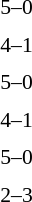<table style="font-size:90%">
<tr>
<td colspan=3></td>
</tr>
<tr>
<td align=right><strong></strong></td>
<td align=center>5–0</td>
<td></td>
</tr>
<tr>
<td colspan=3></td>
</tr>
<tr>
<td width=150 align=right><strong></strong></td>
<td width=100 align=center>4–1</td>
<td></td>
</tr>
<tr>
<td colspan=3></td>
</tr>
<tr>
<td align=right><strong></strong></td>
<td align=center>5–0</td>
<td></td>
</tr>
<tr>
<td colspan=3></td>
</tr>
<tr>
<td align=right><strong></strong></td>
<td align=center>4–1</td>
<td></td>
</tr>
<tr>
<td colspan=3></td>
</tr>
<tr>
<td align=right><strong></strong></td>
<td align=center>5–0</td>
<td></td>
</tr>
<tr>
<td colspan=3></td>
</tr>
<tr>
<td align=right></td>
<td align=center>2–3</td>
<td><strong></strong></td>
</tr>
</table>
